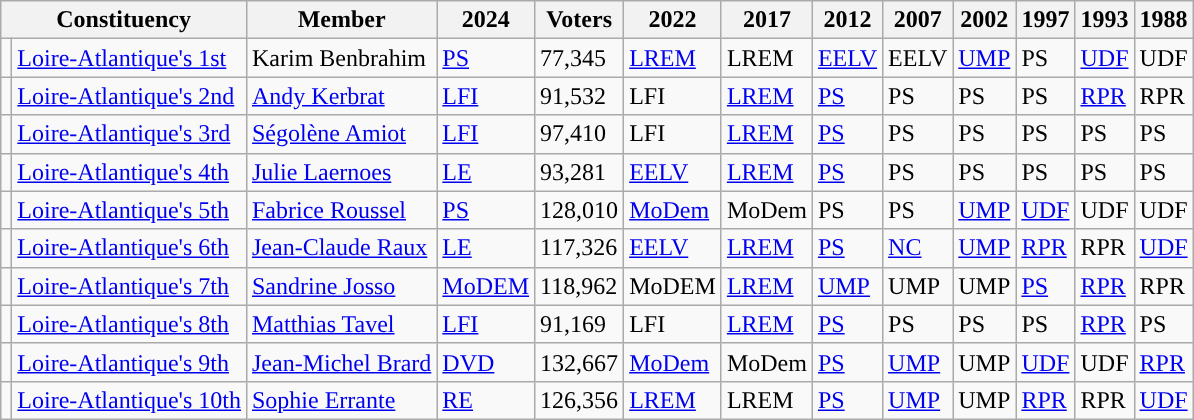<table class="wikitable sortable">
<tr>
<th colspan="2">Constituency</th>
<th>Member</th>
<th>2024</th>
<th>Voters</th>
<th>2022</th>
<th>2017</th>
<th>2012</th>
<th>2007</th>
<th>2002</th>
<th>1997</th>
<th>1993</th>
<th>1988</th>
</tr>
<tr>
<td style="background-color: "></td>
<td><a href='#'>Loire-Atlantique's 1st</a></td>
<td>Karim Benbrahim</td>
<td><a href='#'>PS</a></td>
<td>77,345</td>
<td><a href='#'>LREM</a></td>
<td>LREM</td>
<td><a href='#'>EELV</a></td>
<td>EELV</td>
<td><a href='#'>UMP</a></td>
<td>PS</td>
<td><a href='#'>UDF</a></td>
<td>UDF</td>
</tr>
<tr>
<td style="background-color: "></td>
<td><a href='#'>Loire-Atlantique's 2nd</a></td>
<td><a href='#'>Andy Kerbrat</a></td>
<td><a href='#'>LFI</a></td>
<td>91,532</td>
<td>LFI</td>
<td><a href='#'>LREM</a></td>
<td><a href='#'>PS</a></td>
<td>PS</td>
<td>PS</td>
<td>PS</td>
<td><a href='#'>RPR</a></td>
<td>RPR</td>
</tr>
<tr>
<td style="background-color: "></td>
<td><a href='#'>Loire-Atlantique's 3rd</a></td>
<td><a href='#'>Ségolène Amiot</a></td>
<td><a href='#'>LFI</a></td>
<td>97,410</td>
<td>LFI</td>
<td><a href='#'>LREM</a></td>
<td><a href='#'>PS</a></td>
<td>PS</td>
<td>PS</td>
<td>PS</td>
<td>PS</td>
<td>PS</td>
</tr>
<tr>
<td style="background-color: "></td>
<td><a href='#'>Loire-Atlantique's 4th</a></td>
<td><a href='#'>Julie Laernoes</a></td>
<td><a href='#'>LE</a></td>
<td>93,281</td>
<td><a href='#'>EELV</a></td>
<td><a href='#'>LREM</a></td>
<td><a href='#'>PS</a></td>
<td>PS</td>
<td>PS</td>
<td>PS</td>
<td>PS</td>
<td>PS</td>
</tr>
<tr>
<td style="background-color: "></td>
<td><a href='#'>Loire-Atlantique's 5th</a></td>
<td><a href='#'>Fabrice Roussel</a></td>
<td><a href='#'>PS</a></td>
<td>128,010</td>
<td><a href='#'>MoDem</a></td>
<td>MoDem</td>
<td>PS</td>
<td>PS</td>
<td><a href='#'>UMP</a></td>
<td><a href='#'>UDF</a></td>
<td>UDF</td>
<td>UDF</td>
</tr>
<tr>
<td style="background-color: "></td>
<td><a href='#'>Loire-Atlantique's 6th</a></td>
<td><a href='#'>Jean-Claude Raux</a></td>
<td><a href='#'>LE</a></td>
<td>117,326</td>
<td><a href='#'>EELV</a></td>
<td><a href='#'>LREM</a></td>
<td><a href='#'>PS</a></td>
<td><a href='#'>NC</a></td>
<td><a href='#'>UMP</a></td>
<td><a href='#'>RPR</a></td>
<td>RPR</td>
<td><a href='#'>UDF</a></td>
</tr>
<tr>
<td style="background-color: "></td>
<td><a href='#'>Loire-Atlantique's 7th</a></td>
<td><a href='#'>Sandrine Josso</a></td>
<td><a href='#'>MoDEM</a></td>
<td>118,962</td>
<td>MoDEM</td>
<td><a href='#'>LREM</a></td>
<td><a href='#'>UMP</a></td>
<td>UMP</td>
<td>UMP</td>
<td><a href='#'>PS</a></td>
<td><a href='#'>RPR</a></td>
<td>RPR</td>
</tr>
<tr>
<td style="background-color: "></td>
<td><a href='#'>Loire-Atlantique's 8th</a></td>
<td><a href='#'>Matthias Tavel</a></td>
<td><a href='#'>LFI</a></td>
<td>91,169</td>
<td>LFI</td>
<td><a href='#'>LREM</a></td>
<td><a href='#'>PS</a></td>
<td>PS</td>
<td>PS</td>
<td>PS</td>
<td><a href='#'>RPR</a></td>
<td>PS</td>
</tr>
<tr>
<td style="background-color: "></td>
<td><a href='#'>Loire-Atlantique's 9th</a></td>
<td><a href='#'>Jean-Michel Brard</a></td>
<td><a href='#'>DVD</a></td>
<td>132,667</td>
<td><a href='#'>MoDem</a></td>
<td>MoDem</td>
<td><a href='#'>PS</a></td>
<td><a href='#'>UMP</a></td>
<td>UMP</td>
<td><a href='#'>UDF</a></td>
<td>UDF</td>
<td><a href='#'>RPR</a></td>
</tr>
<tr>
<td style="background-color: "></td>
<td><a href='#'>Loire-Atlantique's 10th</a></td>
<td><a href='#'>Sophie Errante</a></td>
<td><a href='#'>RE</a></td>
<td>126,356</td>
<td><a href='#'>LREM</a></td>
<td>LREM</td>
<td><a href='#'>PS</a></td>
<td><a href='#'>UMP</a></td>
<td>UMP</td>
<td><a href='#'>RPR</a></td>
<td>RPR</td>
<td><a href='#'>UDF</a></td>
</tr>
</table>
